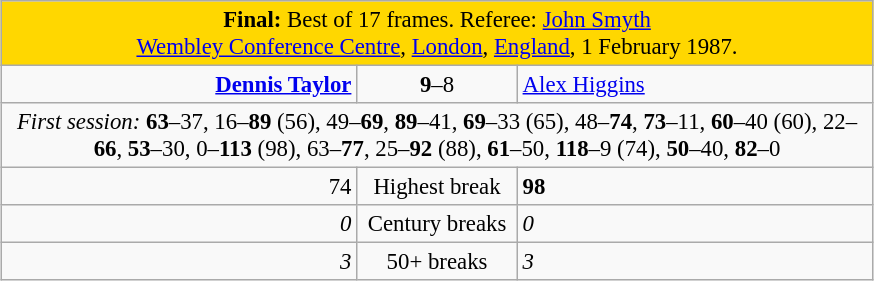<table class="wikitable" style="font-size: 95%; margin: 1em auto 1em auto;">
<tr>
<td colspan="3" align="center" bgcolor="#ffd700"><strong>Final:</strong> Best of 17 frames. Referee: <a href='#'>John Smyth</a><br><a href='#'>Wembley Conference Centre</a>, <a href='#'>London</a>, <a href='#'>England</a>, 1 February 1987.</td>
</tr>
<tr>
<td width="230" align="right"><strong><a href='#'>Dennis Taylor</a></strong><br></td>
<td width="100" align="center"><strong>9</strong>–8</td>
<td width="230"><a href='#'>Alex Higgins</a><br></td>
</tr>
<tr>
<td colspan="3" align="center" style="font-size: 100%"><em>First session:</em> <strong>63</strong>–37, 16–<strong>89</strong> (56), 49–<strong>69</strong>, <strong>89</strong>–41, <strong>69</strong>–33 (65), 48–<strong>74</strong>, <strong>73</strong>–11, <strong>60</strong>–40 (60), 22–<strong>66</strong>, <strong>53</strong>–30, 0–<strong>113</strong> (98), 63–<strong>77</strong>, 25–<strong>92</strong> (88), <strong>61</strong>–50, <strong>118</strong>–9 (74), <strong>50</strong>–40, <strong>82</strong>–0</td>
</tr>
<tr>
<td align="right">74</td>
<td align="center">Highest break</td>
<td><strong>98</strong></td>
</tr>
<tr>
<td align="right"><em>0</em></td>
<td align="center">Century breaks</td>
<td><em>0</em></td>
</tr>
<tr>
<td align="right"><em>3</em></td>
<td align="center">50+ breaks</td>
<td><em>3</em></td>
</tr>
</table>
